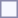<table style="border:1px solid #8888aa; background-color:#f7f8ff; padding:5px; font-size:95%; margin: 0px 12px 12px 0px;">
</table>
